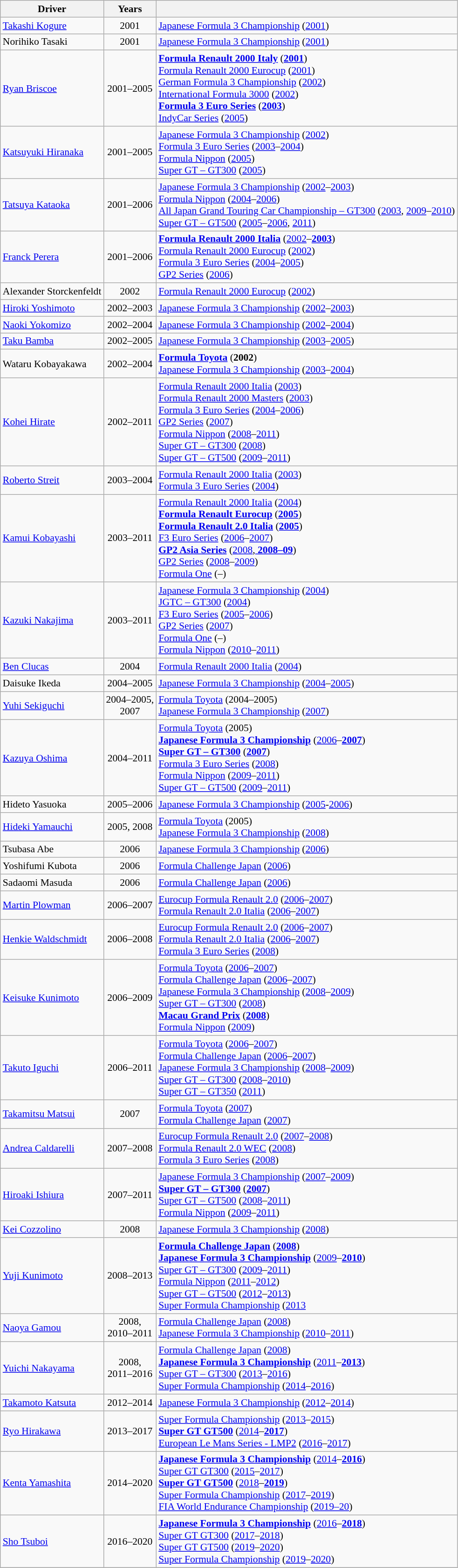<table class="wikitable sortable" style="font-size: 90%;">
<tr>
<th>Driver</th>
<th>Years</th>
<th></th>
</tr>
<tr>
<td> <a href='#'>Takashi Kogure</a></td>
<td align=center>2001</td>
<td><a href='#'>Japanese Formula 3 Championship</a> (<a href='#'>2001</a>)</td>
</tr>
<tr>
<td> Norihiko Tasaki</td>
<td align=center>2001</td>
<td><a href='#'>Japanese Formula 3 Championship</a> (<a href='#'>2001</a>)</td>
</tr>
<tr>
<td> <a href='#'>Ryan Briscoe</a></td>
<td align=center>2001–2005</td>
<td><strong><a href='#'>Formula Renault 2000 Italy</a></strong> (<strong><a href='#'>2001</a></strong>)<br><a href='#'>Formula Renault 2000 Eurocup</a> (<a href='#'>2001</a>)<br><a href='#'>German Formula 3 Championship</a> (<a href='#'>2002</a>)<br><a href='#'>International Formula 3000</a> (<a href='#'>2002</a>)<br><strong><a href='#'>Formula 3 Euro Series</a></strong> (<strong><a href='#'>2003</a></strong>)<br><a href='#'>IndyCar Series</a> (<a href='#'>2005</a>)</td>
</tr>
<tr>
<td> <a href='#'>Katsuyuki Hiranaka</a></td>
<td align=center>2001–2005</td>
<td><a href='#'>Japanese Formula 3 Championship</a> (<a href='#'>2002</a>)<br><a href='#'>Formula 3 Euro Series</a> (<a href='#'>2003</a>–<a href='#'>2004</a>)<br><a href='#'>Formula Nippon</a> (<a href='#'>2005</a>)<br><a href='#'>Super GT – GT300</a> (<a href='#'>2005</a>)</td>
</tr>
<tr>
<td> <a href='#'>Tatsuya Kataoka</a></td>
<td align=center>2001–2006</td>
<td><a href='#'>Japanese Formula 3 Championship</a> (<a href='#'>2002</a>–<a href='#'>2003</a>)<br><a href='#'>Formula Nippon</a> (<a href='#'>2004</a>–<a href='#'>2006</a>)<br><a href='#'>All Japan Grand Touring Car Championship – GT300</a> (<a href='#'>2003</a>, <a href='#'>2009</a>–<a href='#'>2010</a>)<br><a href='#'>Super GT – GT500</a> (<a href='#'>2005</a>–<a href='#'>2006</a>, <a href='#'>2011</a>)</td>
</tr>
<tr>
<td> <a href='#'>Franck Perera</a></td>
<td align=center>2001–2006</td>
<td><strong><a href='#'>Formula Renault 2000 Italia</a></strong> (<a href='#'>2002</a>–<strong><a href='#'>2003</a></strong>)<br><a href='#'>Formula Renault 2000 Eurocup</a> (<a href='#'>2002</a>)<br><a href='#'>Formula 3 Euro Series</a> (<a href='#'>2004</a>–<a href='#'>2005</a>)<br><a href='#'>GP2 Series</a> (<a href='#'>2006</a>)</td>
</tr>
<tr>
<td> Alexander Storckenfeldt</td>
<td align=center>2002</td>
<td><a href='#'>Formula Renault 2000 Eurocup</a> (<a href='#'>2002</a>)</td>
</tr>
<tr>
<td> <a href='#'>Hiroki Yoshimoto</a></td>
<td align=center>2002–2003</td>
<td><a href='#'>Japanese Formula 3 Championship</a> (<a href='#'>2002</a>–<a href='#'>2003</a>)</td>
</tr>
<tr>
<td> <a href='#'>Naoki Yokomizo</a></td>
<td align=center>2002–2004</td>
<td><a href='#'>Japanese Formula 3 Championship</a> (<a href='#'>2002</a>–<a href='#'>2004</a>)</td>
</tr>
<tr>
<td> <a href='#'>Taku Bamba</a></td>
<td align=center>2002–2005</td>
<td><a href='#'>Japanese Formula 3 Championship</a> (<a href='#'>2003</a>–<a href='#'>2005</a>)</td>
</tr>
<tr>
<td> Wataru Kobayakawa</td>
<td align=center>2002–2004</td>
<td><strong><a href='#'>Formula Toyota</a></strong> (<strong>2002</strong>)<br><a href='#'>Japanese Formula 3 Championship</a> (<a href='#'>2003</a>–<a href='#'>2004</a>)</td>
</tr>
<tr>
<td> <a href='#'>Kohei Hirate</a></td>
<td align=center>2002–2011</td>
<td><a href='#'>Formula Renault 2000 Italia</a> (<a href='#'>2003</a>)<br><a href='#'>Formula Renault 2000 Masters</a> (<a href='#'>2003</a>)<br><a href='#'>Formula 3 Euro Series</a> (<a href='#'>2004</a>–<a href='#'>2006</a>)<br><a href='#'>GP2 Series</a> (<a href='#'>2007</a>)<br><a href='#'>Formula Nippon</a> (<a href='#'>2008</a>–<a href='#'>2011</a>)<br><a href='#'>Super GT – GT300</a> (<a href='#'>2008</a>)<br><a href='#'>Super GT – GT500</a> (<a href='#'>2009</a>–<a href='#'>2011</a>)</td>
</tr>
<tr>
<td> <a href='#'>Roberto Streit</a></td>
<td align=center>2003–2004</td>
<td><a href='#'>Formula Renault 2000 Italia</a> (<a href='#'>2003</a>)<br><a href='#'>Formula 3 Euro Series</a> (<a href='#'>2004</a>)</td>
</tr>
<tr>
<td nowrap> <a href='#'>Kamui Kobayashi</a></td>
<td align=center>2003–2011</td>
<td><a href='#'>Formula Renault 2000 Italia</a> (<a href='#'>2004</a>)<br><strong><a href='#'>Formula Renault Eurocup</a></strong> (<strong><a href='#'>2005</a></strong>)<br><strong><a href='#'>Formula Renault 2.0 Italia</a></strong> (<strong><a href='#'>2005</a></strong>)<br><a href='#'>F3 Euro Series</a> (<a href='#'>2006</a>–<a href='#'>2007</a>)<br><strong><a href='#'>GP2 Asia Series</a></strong> (<a href='#'>2008</a>,<strong><a href='#'> 2008–09</a></strong>)<br><a href='#'>GP2 Series</a> (<a href='#'>2008</a>–<a href='#'>2009</a>)<br><a href='#'>Formula One</a> (–)</td>
</tr>
<tr>
<td> <a href='#'>Kazuki Nakajima</a></td>
<td align=center>2003–2011</td>
<td><a href='#'>Japanese Formula 3 Championship</a> (<a href='#'>2004</a>)<br><a href='#'>JGTC – GT300</a> (<a href='#'>2004</a>)<br><a href='#'>F3 Euro Series</a> (<a href='#'>2005</a>–<a href='#'>2006</a>)<br><a href='#'>GP2 Series</a> (<a href='#'>2007</a>)<br><a href='#'>Formula One</a> (–)<br><a href='#'>Formula Nippon</a> (<a href='#'>2010</a>–<a href='#'>2011</a>)</td>
</tr>
<tr>
<td> <a href='#'>Ben Clucas</a></td>
<td align=center>2004</td>
<td><a href='#'>Formula Renault 2000 Italia</a> (<a href='#'>2004</a>)</td>
</tr>
<tr>
<td> Daisuke Ikeda</td>
<td align=center>2004–2005</td>
<td><a href='#'>Japanese Formula 3 Championship</a> (<a href='#'>2004</a>–<a href='#'>2005</a>)</td>
</tr>
<tr>
<td> <a href='#'>Yuhi Sekiguchi</a></td>
<td align=center>2004–2005,<br>2007</td>
<td><a href='#'>Formula Toyota</a> (2004–2005)<br><a href='#'>Japanese Formula 3 Championship</a> (<a href='#'>2007</a>)</td>
</tr>
<tr>
<td> <a href='#'>Kazuya Oshima</a></td>
<td align=center>2004–2011</td>
<td><a href='#'>Formula Toyota</a> (2005)<br><strong><a href='#'>Japanese Formula 3 Championship</a></strong> (<a href='#'>2006</a>–<strong><a href='#'>2007</a></strong>)<br><strong><a href='#'>Super GT – GT300</a></strong> (<strong><a href='#'>2007</a></strong>)<br><a href='#'>Formula 3 Euro Series</a> (<a href='#'>2008</a>)<br><a href='#'>Formula Nippon</a> (<a href='#'>2009</a>–<a href='#'>2011</a>)<br><a href='#'>Super GT – GT500</a> (<a href='#'>2009</a>–<a href='#'>2011</a>)</td>
</tr>
<tr>
<td> Hideto Yasuoka</td>
<td align=center>2005–2006</td>
<td><a href='#'>Japanese Formula 3 Championship</a> (<a href='#'>2005</a>-<a href='#'>2006</a>)</td>
</tr>
<tr>
<td> <a href='#'>Hideki Yamauchi</a></td>
<td align=center>2005, 2008</td>
<td><a href='#'>Formula Toyota</a> (2005)<br><a href='#'>Japanese Formula 3 Championship</a> (<a href='#'>2008</a>)</td>
</tr>
<tr>
<td> Tsubasa Abe</td>
<td align=center>2006</td>
<td><a href='#'>Japanese Formula 3 Championship</a> (<a href='#'>2006</a>)</td>
</tr>
<tr>
<td> Yoshifumi Kubota</td>
<td align=center>2006</td>
<td><a href='#'>Formula Challenge Japan</a> (<a href='#'>2006</a>)</td>
</tr>
<tr>
<td> Sadaomi Masuda</td>
<td align=center>2006</td>
<td><a href='#'>Formula Challenge Japan</a> (<a href='#'>2006</a>)</td>
</tr>
<tr>
<td> <a href='#'>Martin Plowman</a></td>
<td align=center>2006–2007</td>
<td><a href='#'>Eurocup Formula Renault 2.0</a> (<a href='#'>2006</a>–<a href='#'>2007</a>)<br><a href='#'>Formula Renault 2.0 Italia</a> (<a href='#'>2006</a>–<a href='#'>2007</a>)</td>
</tr>
<tr>
<td> <a href='#'>Henkie Waldschmidt</a></td>
<td align=center>2006–2008</td>
<td><a href='#'>Eurocup Formula Renault 2.0</a> (<a href='#'>2006</a>–<a href='#'>2007</a>)<br><a href='#'>Formula Renault 2.0 Italia</a> (<a href='#'>2006</a>–<a href='#'>2007</a>)<br><a href='#'>Formula 3 Euro Series</a> (<a href='#'>2008</a>)</td>
</tr>
<tr>
<td> <a href='#'>Keisuke Kunimoto</a></td>
<td align=center>2006–2009</td>
<td><a href='#'>Formula Toyota</a> (<a href='#'>2006</a>–<a href='#'>2007</a>)<br><a href='#'>Formula Challenge Japan</a> (<a href='#'>2006</a>–<a href='#'>2007</a>)<br><a href='#'>Japanese Formula 3 Championship</a> (<a href='#'>2008</a>–<a href='#'>2009</a>)<br><a href='#'>Super GT – GT300</a> (<a href='#'>2008</a>)<br><strong><a href='#'>Macau Grand Prix</a></strong> (<strong><a href='#'>2008</a></strong>)<br><a href='#'>Formula Nippon</a> (<a href='#'>2009</a>)</td>
</tr>
<tr>
<td> <a href='#'>Takuto Iguchi</a></td>
<td align=center>2006–2011</td>
<td><a href='#'>Formula Toyota</a> (<a href='#'>2006</a>–<a href='#'>2007</a>)<br><a href='#'>Formula Challenge Japan</a> (<a href='#'>2006</a>–<a href='#'>2007</a>)<br><a href='#'>Japanese Formula 3 Championship</a> (<a href='#'>2008</a>–<a href='#'>2009</a>)<br><a href='#'>Super GT – GT300</a> (<a href='#'>2008</a>–<a href='#'>2010</a>)<br><a href='#'>Super GT – GT350</a> (<a href='#'>2011</a>)</td>
</tr>
<tr>
<td> <a href='#'>Takamitsu Matsui</a></td>
<td align=center>2007</td>
<td><a href='#'>Formula Toyota</a> (<a href='#'>2007</a>)<br><a href='#'>Formula Challenge Japan</a> (<a href='#'>2007</a>)</td>
</tr>
<tr>
<td> <a href='#'>Andrea Caldarelli</a></td>
<td align=center>2007–2008</td>
<td><a href='#'>Eurocup Formula Renault 2.0</a> (<a href='#'>2007</a>–<a href='#'>2008</a>)<br><a href='#'>Formula Renault 2.0 WEC</a> (<a href='#'>2008</a>)<br><a href='#'>Formula 3 Euro Series</a> (<a href='#'>2008</a>)</td>
</tr>
<tr>
<td> <a href='#'>Hiroaki Ishiura</a></td>
<td align=center>2007–2011</td>
<td><a href='#'>Japanese Formula 3 Championship</a> (<a href='#'>2007</a>–<a href='#'>2009</a>)<br><strong><a href='#'>Super GT – GT300</a></strong> (<strong><a href='#'>2007</a></strong>)<br><a href='#'>Super GT – GT500</a> (<a href='#'>2008</a>–<a href='#'>2011</a>)<br><a href='#'>Formula Nippon</a> (<a href='#'>2009</a>–<a href='#'>2011</a>)</td>
</tr>
<tr>
<td> <a href='#'>Kei Cozzolino</a></td>
<td align=center>2008</td>
<td><a href='#'>Japanese Formula 3 Championship</a> (<a href='#'>2008</a>)</td>
</tr>
<tr>
<td> <a href='#'>Yuji Kunimoto</a></td>
<td align=center>2008–2013</td>
<td><strong><a href='#'>Formula Challenge Japan</a></strong> (<strong><a href='#'>2008</a></strong>)<br><strong><a href='#'>Japanese Formula 3 Championship</a></strong> (<a href='#'>2009</a>–<strong><a href='#'>2010</a></strong>)<br><a href='#'>Super GT – GT300</a> (<a href='#'>2009</a>–<a href='#'>2011</a>)<br><a href='#'>Formula Nippon</a> (<a href='#'>2011</a>–<a href='#'>2012</a>)<br><a href='#'>Super GT – GT500</a> (<a href='#'>2012</a>–<a href='#'>2013</a>)<br><a href='#'>Super Formula Championship</a> (<a href='#'>2013</a></td>
</tr>
<tr>
<td> <a href='#'>Naoya Gamou</a></td>
<td align=center>2008,<br>2010–2011</td>
<td><a href='#'>Formula Challenge Japan</a> (<a href='#'>2008</a>)<br><a href='#'>Japanese Formula 3 Championship</a> (<a href='#'>2010</a>–<a href='#'>2011</a>)</td>
</tr>
<tr>
<td> <a href='#'>Yuichi Nakayama</a></td>
<td align=center>2008,<br>2011–2016</td>
<td><a href='#'>Formula Challenge Japan</a> (<a href='#'>2008</a>)<br><strong><a href='#'>Japanese Formula 3 Championship</a></strong> (<a href='#'>2011</a>–<strong><a href='#'>2013</a></strong>)<br><a href='#'>Super GT – GT300</a> (<a href='#'>2013</a>–<a href='#'>2016</a>)<br><a href='#'>Super Formula Championship</a> (<a href='#'>2014</a>–<a href='#'>2016</a>)</td>
</tr>
<tr>
<td> <a href='#'>Takamoto Katsuta</a></td>
<td align=center>2012–2014</td>
<td><a href='#'>Japanese Formula 3 Championship</a> (<a href='#'>2012</a>–<a href='#'>2014</a>)</td>
</tr>
<tr>
<td> <a href='#'>Ryo Hirakawa</a></td>
<td align=center>2013–2017</td>
<td><a href='#'>Super Formula Championship</a> (<a href='#'>2013</a>–<a href='#'>2015</a>)<br><strong><a href='#'>Super GT GT500</a></strong> (<a href='#'>2014</a>–<strong><a href='#'>2017</a></strong>)<br><a href='#'>European Le Mans Series - LMP2</a> (<a href='#'>2016</a>–<a href='#'>2017</a>)</td>
</tr>
<tr>
<td> <a href='#'>Kenta Yamashita</a></td>
<td align=center>2014–2020</td>
<td><strong><a href='#'>Japanese Formula 3 Championship</a></strong> (<a href='#'>2014</a>–<strong><a href='#'>2016</a></strong>)<br><a href='#'>Super GT GT300</a> (<a href='#'>2015</a>–<a href='#'>2017</a>)<br><strong><a href='#'>Super GT GT500</a></strong> (<a href='#'>2018</a>–<strong><a href='#'>2019</a></strong>)<br><a href='#'>Super Formula Championship</a> (<a href='#'>2017</a>–<a href='#'>2019</a>)<br><a href='#'>FIA World Endurance Championship</a> (<a href='#'>2019–20</a>)</td>
</tr>
<tr>
<td> <a href='#'>Sho Tsuboi</a></td>
<td align=center>2016–2020</td>
<td><strong><a href='#'>Japanese Formula 3 Championship</a></strong> (<a href='#'>2016</a>–<strong><a href='#'>2018</a></strong>)<br><a href='#'>Super GT GT300</a> (<a href='#'>2017</a>–<a href='#'>2018</a>)<br><a href='#'>Super GT GT500</a> (<a href='#'>2019</a>–<a href='#'>2020</a>)<br><a href='#'>Super Formula Championship</a> (<a href='#'>2019</a>–<a href='#'>2020</a>)</td>
</tr>
<tr>
</tr>
</table>
